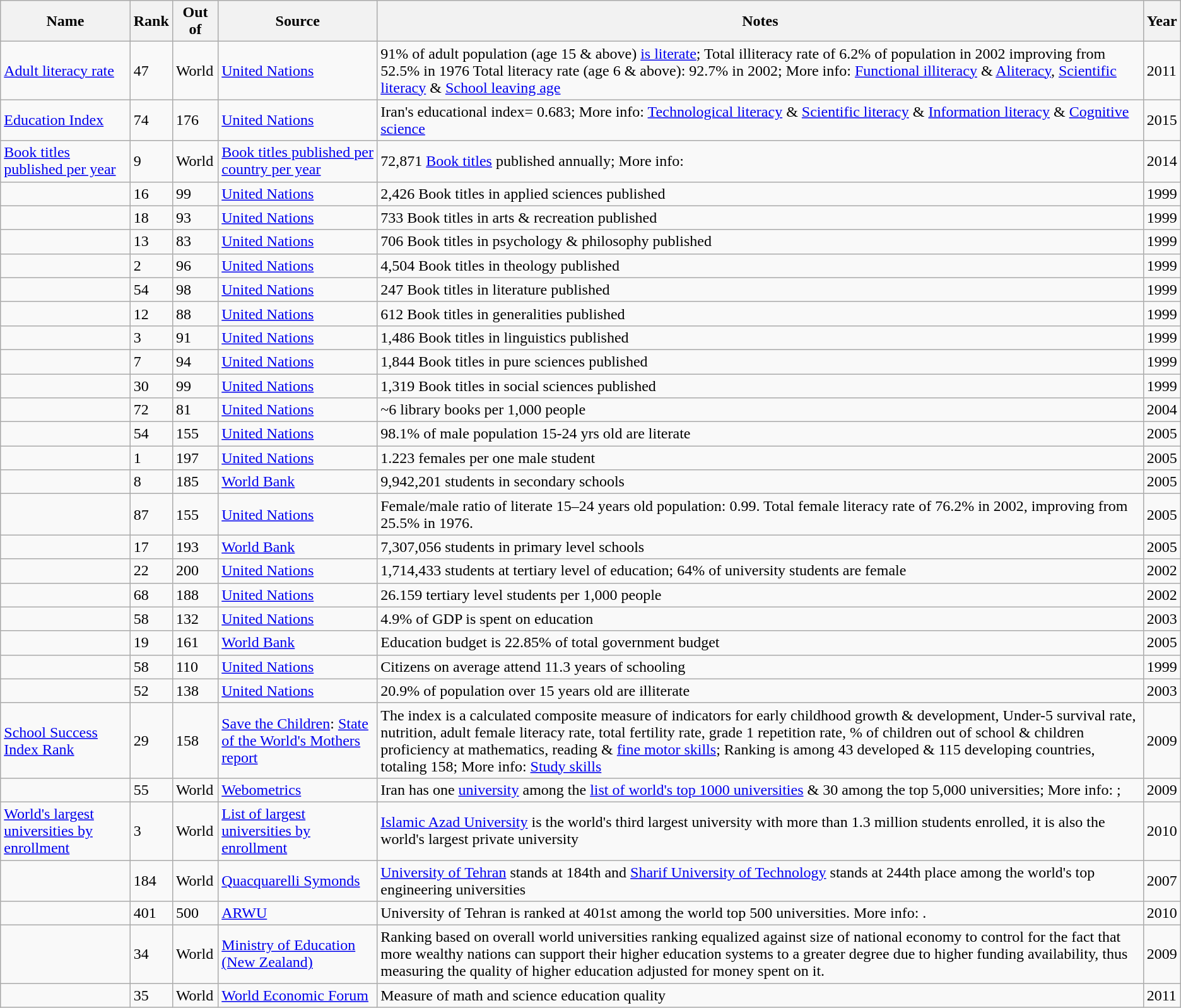<table class="wikitable sortable" style="text-align:left">
<tr>
<th>Name</th>
<th>Rank</th>
<th>Out of</th>
<th>Source</th>
<th>Notes</th>
<th>Year</th>
</tr>
<tr>
<td><a href='#'>Adult literacy rate</a></td>
<td>47</td>
<td>World</td>
<td><a href='#'>United Nations</a></td>
<td>91% of adult population (age 15 & above) <a href='#'>is literate</a>; Total illiteracy rate of 6.2% of population in 2002 improving from 52.5% in 1976 Total literacy rate (age 6 & above): 92.7% in 2002; More info: <a href='#'>Functional illiteracy</a> & <a href='#'>Aliteracy</a>, <a href='#'>Scientific literacy</a> & <a href='#'>School leaving age</a></td>
<td>2011</td>
</tr>
<tr>
<td><a href='#'>Education Index</a></td>
<td>74</td>
<td>176</td>
<td><a href='#'>United Nations</a></td>
<td>Iran's educational index= 0.683; More info: <a href='#'>Technological literacy</a> & <a href='#'>Scientific literacy</a> & <a href='#'>Information literacy</a> & <a href='#'>Cognitive science</a></td>
<td>2015</td>
</tr>
<tr>
<td><a href='#'>Book titles published per year</a></td>
<td>9</td>
<td>World</td>
<td><a href='#'>Book titles published per country per year</a></td>
<td>72,871 <a href='#'>Book titles</a> published annually; More info: </td>
<td>2014</td>
</tr>
<tr>
<td></td>
<td>16</td>
<td>99</td>
<td><a href='#'>United Nations</a></td>
<td>2,426 Book titles in applied sciences published</td>
<td>1999</td>
</tr>
<tr>
<td></td>
<td>18</td>
<td>93</td>
<td><a href='#'>United Nations</a></td>
<td>733 Book titles in arts & recreation published</td>
<td>1999</td>
</tr>
<tr>
<td></td>
<td>13</td>
<td>83</td>
<td><a href='#'>United Nations</a></td>
<td>706 Book titles in psychology & philosophy published</td>
<td>1999</td>
</tr>
<tr>
<td></td>
<td>2</td>
<td>96</td>
<td><a href='#'>United Nations</a></td>
<td>4,504 Book titles in theology published</td>
<td>1999</td>
</tr>
<tr>
<td></td>
<td>54</td>
<td>98</td>
<td><a href='#'>United Nations</a></td>
<td>247 Book titles in literature published</td>
<td>1999</td>
</tr>
<tr>
<td></td>
<td>12</td>
<td>88</td>
<td><a href='#'>United Nations</a></td>
<td>612 Book titles in generalities published</td>
<td>1999</td>
</tr>
<tr>
<td></td>
<td>3</td>
<td>91</td>
<td><a href='#'>United Nations</a></td>
<td>1,486 Book titles in linguistics published</td>
<td>1999</td>
</tr>
<tr>
<td></td>
<td>7</td>
<td>94</td>
<td><a href='#'>United Nations</a></td>
<td>1,844 Book titles in pure sciences published</td>
<td>1999</td>
</tr>
<tr>
<td></td>
<td>30</td>
<td>99</td>
<td><a href='#'>United Nations</a></td>
<td>1,319 Book titles in social sciences published</td>
<td>1999</td>
</tr>
<tr>
<td></td>
<td>72</td>
<td>81</td>
<td><a href='#'>United Nations</a></td>
<td>~6 library books per 1,000 people</td>
<td>2004</td>
</tr>
<tr>
<td></td>
<td>54</td>
<td>155</td>
<td><a href='#'>United Nations</a></td>
<td>98.1% of male population 15-24 yrs old are literate</td>
<td>2005</td>
</tr>
<tr>
<td></td>
<td>1 </td>
<td>197</td>
<td><a href='#'>United Nations</a></td>
<td>1.223 females per one male student</td>
<td>2005</td>
</tr>
<tr>
<td></td>
<td>8</td>
<td>185</td>
<td><a href='#'>World Bank</a></td>
<td>9,942,201 students in secondary schools</td>
<td>2005</td>
</tr>
<tr>
<td></td>
<td>87</td>
<td>155</td>
<td><a href='#'>United Nations</a></td>
<td>Female/male ratio of literate 15–24 years old population: 0.99. Total female literacy rate of 76.2% in 2002, improving from 25.5% in 1976.</td>
<td>2005</td>
</tr>
<tr>
<td></td>
<td>17</td>
<td>193</td>
<td><a href='#'>World Bank</a></td>
<td>7,307,056 students in primary level schools</td>
<td>2005</td>
</tr>
<tr>
<td></td>
<td>22</td>
<td>200</td>
<td><a href='#'>United Nations</a></td>
<td>1,714,433 students at tertiary level of education; 64% of university students are female</td>
<td>2002</td>
</tr>
<tr>
<td></td>
<td>68</td>
<td>188</td>
<td><a href='#'>United Nations</a></td>
<td>26.159 tertiary level students per 1,000 people</td>
<td>2002</td>
</tr>
<tr>
<td></td>
<td>58</td>
<td>132</td>
<td><a href='#'>United Nations</a></td>
<td>4.9% of GDP is spent on education</td>
<td>2003</td>
</tr>
<tr>
<td></td>
<td>19</td>
<td>161</td>
<td><a href='#'>World Bank</a></td>
<td>Education budget is 22.85% of total government budget</td>
<td>2005</td>
</tr>
<tr>
<td></td>
<td>58</td>
<td>110</td>
<td><a href='#'>United Nations</a></td>
<td>Citizens on average attend 11.3 years of schooling</td>
<td>1999</td>
</tr>
<tr>
<td></td>
<td>52</td>
<td>138</td>
<td><a href='#'>United Nations</a></td>
<td>20.9% of population over 15 years old are illiterate</td>
<td>2003</td>
</tr>
<tr>
<td><a href='#'>School Success Index Rank</a></td>
<td>29</td>
<td>158</td>
<td><a href='#'>Save the Children</a>: <a href='#'>State of the World's Mothers report</a> </td>
<td>The index is a calculated composite measure of indicators for early childhood growth & development, Under-5 survival rate, nutrition, adult female literacy rate, total fertility rate, grade 1 repetition rate, % of children out of school & children proficiency at mathematics, reading & <a href='#'>fine motor skills</a>; Ranking is among 43 developed & 115 developing countries, totaling 158; More info: <a href='#'>Study skills</a></td>
<td>2009</td>
</tr>
<tr>
<td></td>
<td>55</td>
<td>World</td>
<td><a href='#'>Webometrics</a></td>
<td>Iran has one <a href='#'>university</a> among the <a href='#'>list of world's top 1000 universities</a> & 30 among the top 5,000 universities; More info: ; </td>
<td>2009</td>
</tr>
<tr>
<td><a href='#'>World's largest universities by enrollment</a></td>
<td>3</td>
<td>World</td>
<td><a href='#'>List of largest universities by enrollment</a></td>
<td><a href='#'>Islamic Azad University</a> is the world's third largest university with more than 1.3 million students enrolled, it is also the world's largest private university</td>
<td>2010</td>
</tr>
<tr>
<td></td>
<td>184</td>
<td>World</td>
<td><a href='#'>Quacquarelli Symonds</a></td>
<td><a href='#'>University of Tehran</a> stands at 184th and <a href='#'>Sharif University of Technology</a> stands at 244th place among the world's top engineering universities</td>
<td>2007</td>
</tr>
<tr>
<td></td>
<td>401</td>
<td>500</td>
<td><a href='#'>ARWU</a></td>
<td>University of Tehran is ranked at 401st among the world top 500 universities. More info: .</td>
<td>2010</td>
</tr>
<tr>
<td></td>
<td>34</td>
<td>World</td>
<td><a href='#'>Ministry of Education (New Zealand)</a></td>
<td>Ranking based on overall world universities ranking equalized against size of national economy to control for the fact that more wealthy nations can support their higher education systems to a greater degree due to higher funding availability, thus measuring the quality of higher education adjusted for money spent on it.</td>
<td>2009</td>
</tr>
<tr>
<td></td>
<td>35</td>
<td>World</td>
<td><a href='#'>World Economic Forum</a></td>
<td>Measure of math and science education quality</td>
<td>2011</td>
</tr>
</table>
